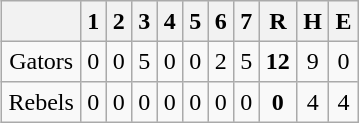<table align = right border="2" cellpadding="4" cellspacing="0" style="margin: 1em 1em 1em 1em; background: #F9F9F9; border: 1px #aaa solid; border-collapse: collapse;">
<tr align=center style="background: #F2F2F2;">
<th></th>
<th>1</th>
<th>2</th>
<th>3</th>
<th>4</th>
<th>5</th>
<th>6</th>
<th>7</th>
<th>R</th>
<th>H</th>
<th>E</th>
</tr>
<tr align=center>
<td>Gators</td>
<td>0</td>
<td>0</td>
<td>5</td>
<td>0</td>
<td>0</td>
<td>2</td>
<td>5</td>
<td><strong>12</strong></td>
<td>9</td>
<td>0</td>
</tr>
<tr align=center>
<td>Rebels</td>
<td>0</td>
<td>0</td>
<td>0</td>
<td>0</td>
<td>0</td>
<td>0</td>
<td>0</td>
<td><strong>0</strong></td>
<td>4</td>
<td>4</td>
</tr>
</table>
